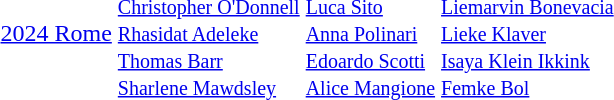<table>
<tr>
<td><a href='#'>2024 Rome</a><br></td>
<td><small><br><a href='#'>Christopher O'Donnell</a><br><a href='#'>Rhasidat Adeleke</a><br><a href='#'>Thomas Barr</a><br><a href='#'>Sharlene Mawdsley</a></small></td>
<td><small><br><a href='#'>Luca Sito</a><br><a href='#'>Anna Polinari</a><br><a href='#'>Edoardo Scotti</a><br><a href='#'>Alice Mangione</a></small></td>
<td><small><br><a href='#'>Liemarvin Bonevacia</a><br><a href='#'>Lieke Klaver</a><br><a href='#'>Isaya Klein Ikkink</a><br><a href='#'>Femke Bol</a></small></td>
</tr>
</table>
